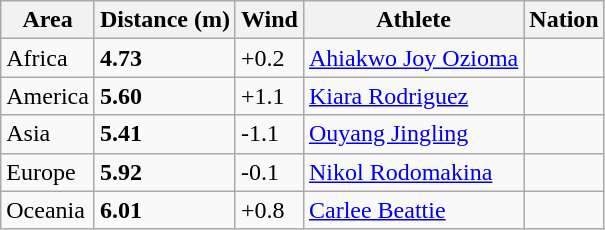<table class="wikitable">
<tr>
<th>Area</th>
<th>Distance (m)</th>
<th>Wind</th>
<th>Athlete</th>
<th>Nation</th>
</tr>
<tr>
<td>Africa</td>
<td><strong>4.73</strong></td>
<td>+0.2</td>
<td><a href='#'>Ahiakwo Joy Ozioma</a></td>
<td></td>
</tr>
<tr>
<td>America</td>
<td><strong>5.60</strong></td>
<td>+1.1</td>
<td><a href='#'>Kiara Rodriguez</a></td>
<td></td>
</tr>
<tr>
<td>Asia</td>
<td><strong>5.41</strong></td>
<td>-1.1</td>
<td><a href='#'>Ouyang Jingling</a></td>
<td></td>
</tr>
<tr>
<td>Europe</td>
<td><strong>5.92</strong></td>
<td>-0.1</td>
<td><a href='#'>Nikol Rodomakina</a></td>
<td></td>
</tr>
<tr>
<td>Oceania</td>
<td><strong>6.01</strong> </td>
<td>+0.8</td>
<td><a href='#'>Carlee Beattie</a></td>
<td></td>
</tr>
</table>
